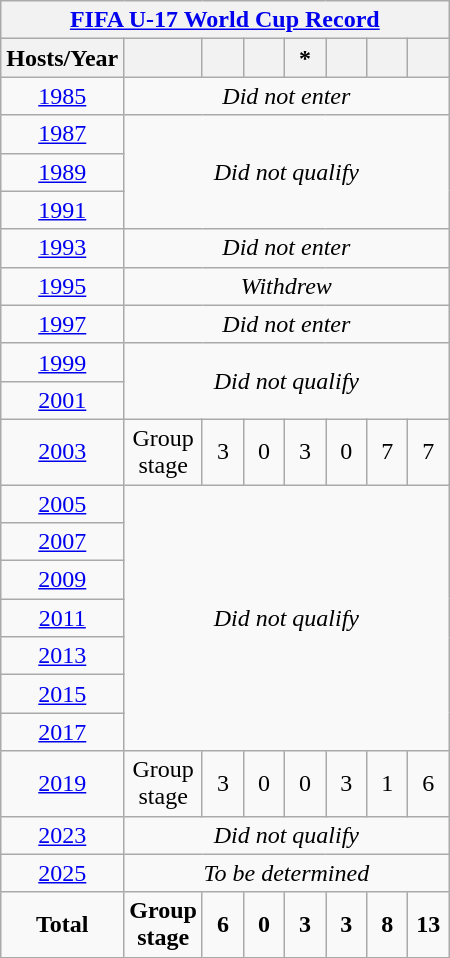<table class="wikitable" style="text-align: center;">
<tr>
<th colspan=9><a href='#'>FIFA U-17 World Cup Record</a></th>
</tr>
<tr>
<th>Hosts/Year</th>
<th width=20></th>
<th width=20></th>
<th width=20></th>
<th width=20>*</th>
<th width=20></th>
<th width=20></th>
<th width=20></th>
</tr>
<tr>
<td> <a href='#'>1985</a></td>
<td colspan=7 rowspan=1><em>Did not enter</em></td>
</tr>
<tr>
<td> <a href='#'>1987</a></td>
<td colspan=7 rowspan=3><em>Did not qualify</em></td>
</tr>
<tr>
<td> <a href='#'>1989</a></td>
</tr>
<tr>
<td> <a href='#'>1991</a></td>
</tr>
<tr>
<td> <a href='#'>1993</a></td>
<td colspan=7><em>Did not enter</em></td>
</tr>
<tr>
<td> <a href='#'>1995</a></td>
<td colspan=7 rowspan=1><em>Withdrew</em></td>
</tr>
<tr>
<td> <a href='#'>1997</a></td>
<td colspan=7 rowspan=1><em>Did not enter</em></td>
</tr>
<tr>
<td> <a href='#'>1999</a></td>
<td colspan=7 rowspan=2><em>Did not qualify</em></td>
</tr>
<tr>
<td> <a href='#'>2001</a></td>
</tr>
<tr>
<td> <a href='#'>2003</a></td>
<td>Group stage</td>
<td>3</td>
<td>0</td>
<td>3</td>
<td>0</td>
<td>7</td>
<td>7</td>
</tr>
<tr>
<td> <a href='#'>2005</a></td>
<td colspan=7 rowspan=7><em>Did not qualify</em></td>
</tr>
<tr>
<td> <a href='#'>2007</a></td>
</tr>
<tr>
<td> <a href='#'>2009</a></td>
</tr>
<tr>
<td> <a href='#'>2011</a></td>
</tr>
<tr>
<td> <a href='#'>2013</a></td>
</tr>
<tr>
<td> <a href='#'>2015</a></td>
</tr>
<tr>
<td> <a href='#'>2017</a></td>
</tr>
<tr>
<td> <a href='#'>2019</a></td>
<td>Group stage</td>
<td>3</td>
<td>0</td>
<td>0</td>
<td>3</td>
<td>1</td>
<td>6</td>
</tr>
<tr>
<td> <a href='#'>2023</a></td>
<td colspan=7><em>Did not qualify</em></td>
</tr>
<tr>
<td> <a href='#'>2025</a></td>
<td colspan=7><em>To be determined</em></td>
</tr>
<tr>
<td><strong>Total</strong></td>
<td><strong>Group stage</strong></td>
<td><strong>6</strong></td>
<td><strong>0</strong></td>
<td><strong>3</strong></td>
<td><strong>3</strong></td>
<td><strong>8</strong></td>
<td><strong>13</strong></td>
</tr>
</table>
